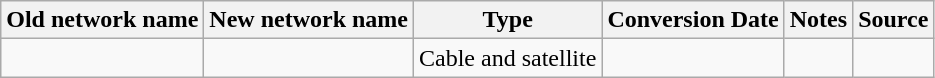<table class="wikitable">
<tr>
<th>Old network name</th>
<th>New network name</th>
<th>Type</th>
<th>Conversion Date</th>
<th>Notes</th>
<th>Source</th>
</tr>
<tr>
<td></td>
<td></td>
<td>Cable and satellite</td>
<td></td>
<td></td>
<td></td>
</tr>
</table>
